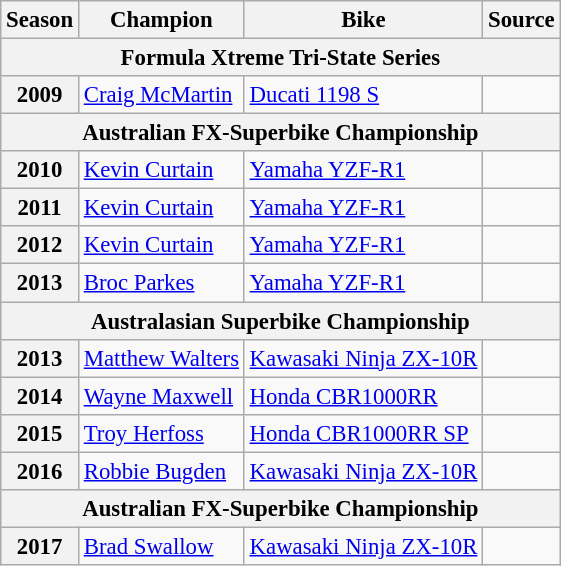<table class="wikitable" style="font-size: 95%;">
<tr>
<th>Season</th>
<th>Champion</th>
<th>Bike</th>
<th>Source</th>
</tr>
<tr>
<th colspan=4 align=center>Formula Xtreme Tri-State Series</th>
</tr>
<tr>
<th>2009</th>
<td><a href='#'>Craig McMartin</a></td>
<td><a href='#'>Ducati 1198 S</a></td>
<td align=center></td>
</tr>
<tr>
<th colspan=4 align=center>Australian FX-Superbike Championship</th>
</tr>
<tr>
<th>2010</th>
<td><a href='#'>Kevin Curtain</a></td>
<td><a href='#'>Yamaha YZF-R1</a></td>
<td align=center></td>
</tr>
<tr>
<th>2011</th>
<td><a href='#'>Kevin Curtain</a></td>
<td><a href='#'>Yamaha YZF-R1</a></td>
<td align=center></td>
</tr>
<tr>
<th>2012</th>
<td><a href='#'>Kevin Curtain</a></td>
<td><a href='#'>Yamaha YZF-R1</a></td>
<td align=center></td>
</tr>
<tr>
<th>2013</th>
<td><a href='#'>Broc Parkes</a></td>
<td><a href='#'>Yamaha YZF-R1</a></td>
<td align=center></td>
</tr>
<tr>
<th colspan=4 align=center>Australasian Superbike Championship</th>
</tr>
<tr>
<th>2013</th>
<td><a href='#'>Matthew Walters</a></td>
<td><a href='#'>Kawasaki Ninja ZX-10R</a></td>
<td align=center></td>
</tr>
<tr>
<th>2014</th>
<td><a href='#'>Wayne Maxwell</a></td>
<td><a href='#'>Honda CBR1000RR</a></td>
<td align=center></td>
</tr>
<tr>
<th>2015</th>
<td><a href='#'>Troy Herfoss</a></td>
<td><a href='#'>Honda CBR1000RR SP</a></td>
<td align=center></td>
</tr>
<tr>
<th>2016</th>
<td><a href='#'>Robbie Bugden</a></td>
<td><a href='#'>Kawasaki Ninja ZX-10R</a></td>
<td align=center></td>
</tr>
<tr>
<th colspan=4 align=center>Australian FX-Superbike Championship</th>
</tr>
<tr>
<th>2017</th>
<td><a href='#'>Brad Swallow</a></td>
<td><a href='#'>Kawasaki Ninja ZX-10R</a></td>
<td align=center></td>
</tr>
</table>
